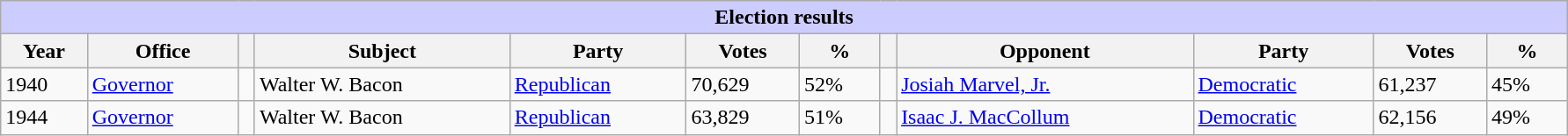<table class=wikitable style="width: 94%" style="text-align: center;" align="center">
<tr bgcolor=#cccccc>
<th colspan=12 style="background: #ccccff;">Election results</th>
</tr>
<tr>
<th><strong>Year</strong></th>
<th><strong>Office</strong></th>
<th></th>
<th><strong>Subject</strong></th>
<th><strong>Party</strong></th>
<th><strong>Votes</strong></th>
<th><strong>%</strong></th>
<th></th>
<th><strong>Opponent</strong></th>
<th><strong>Party</strong></th>
<th><strong>Votes</strong></th>
<th><strong>%</strong></th>
</tr>
<tr>
<td>1940</td>
<td><a href='#'>Governor</a></td>
<td></td>
<td>Walter W. Bacon</td>
<td><a href='#'>Republican</a></td>
<td>70,629</td>
<td>52%</td>
<td></td>
<td><a href='#'>Josiah Marvel, Jr.</a></td>
<td><a href='#'>Democratic</a></td>
<td>61,237</td>
<td>45%</td>
</tr>
<tr>
<td>1944</td>
<td><a href='#'>Governor</a></td>
<td></td>
<td>Walter W. Bacon</td>
<td><a href='#'>Republican</a></td>
<td>63,829</td>
<td>51%</td>
<td></td>
<td><a href='#'>Isaac J. MacCollum</a></td>
<td><a href='#'>Democratic</a></td>
<td>62,156</td>
<td>49%</td>
</tr>
</table>
